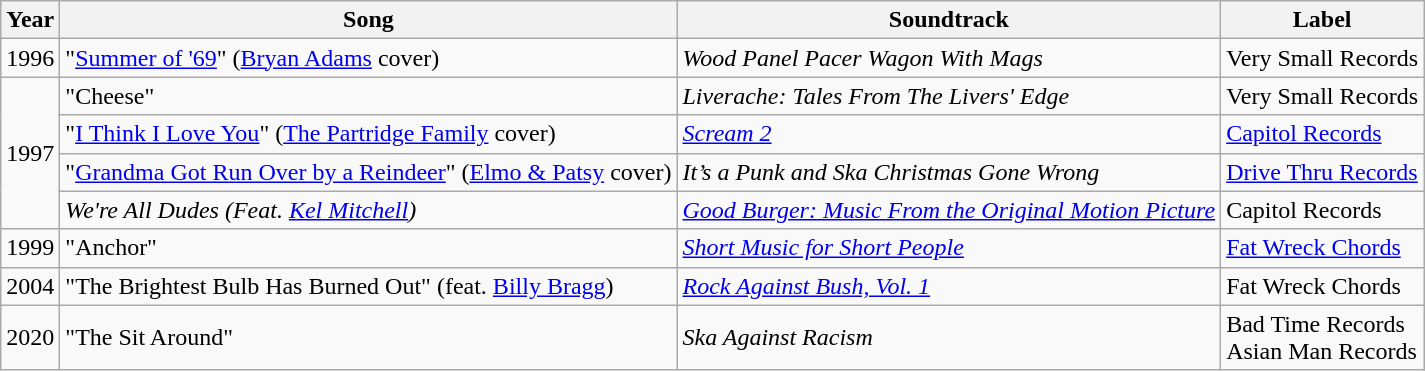<table class= "wikitable">
<tr>
<th>Year</th>
<th>Song</th>
<th>Soundtrack</th>
<th>Label</th>
</tr>
<tr>
<td>1996</td>
<td>"<a href='#'>Summer of '69</a>" (<a href='#'>Bryan Adams</a> cover)</td>
<td><em>Wood Panel Pacer Wagon With Mags</em></td>
<td>Very Small Records</td>
</tr>
<tr>
<td rowspan="4">1997</td>
<td>"Cheese"</td>
<td><em>Liverache: Tales From The Livers' Edge</em></td>
<td>Very Small Records</td>
</tr>
<tr>
<td>"<a href='#'>I Think I Love You</a>" (<a href='#'>The Partridge Family</a> cover)</td>
<td><em><a href='#'>Scream 2</a></em></td>
<td><a href='#'>Capitol Records</a></td>
</tr>
<tr>
<td>"<a href='#'>Grandma Got Run Over by a Reindeer</a>" (<a href='#'>Elmo & Patsy</a> cover)</td>
<td><em>It’s a Punk and Ska Christmas Gone Wrong</em></td>
<td><a href='#'>Drive Thru Records</a></td>
</tr>
<tr>
<td><em>We're All Dudes (Feat. <a href='#'>Kel Mitchell</a>)</em></td>
<td><em><a href='#'>Good Burger: Music From the Original Motion Picture</a></em></td>
<td>Capitol Records</td>
</tr>
<tr>
<td>1999</td>
<td>"Anchor"</td>
<td><em><a href='#'>Short Music for Short People</a></em></td>
<td><a href='#'>Fat Wreck Chords</a></td>
</tr>
<tr>
<td>2004</td>
<td>"The Brightest Bulb Has Burned Out" (feat. <a href='#'>Billy Bragg</a>)</td>
<td><em><a href='#'>Rock Against Bush, Vol. 1</a></em></td>
<td>Fat Wreck Chords</td>
</tr>
<tr>
<td>2020</td>
<td>"The Sit Around"</td>
<td><em>Ska Against Racism</em></td>
<td>Bad Time Records<br>Asian Man Records</td>
</tr>
</table>
